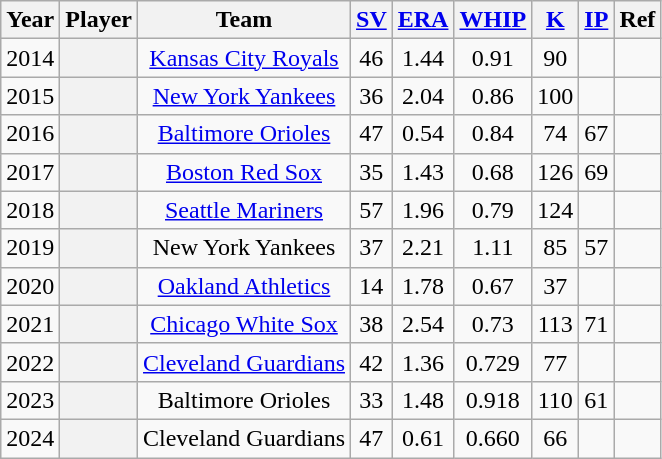<table class="wikitable sortable plainrowheaders"  style="text-align:center;">
<tr>
<th scope="col">Year</th>
<th scope="col">Player</th>
<th scope="col">Team</th>
<th scope="col"><a href='#'>SV</a></th>
<th scope="col"><a href='#'>ERA</a></th>
<th scope="col"><a href='#'>WHIP</a></th>
<th scope="col"><a href='#'>K</a></th>
<th scope="col"><a href='#'>IP</a></th>
<th scope="col" class="unsortable">Ref</th>
</tr>
<tr>
<td>2014</td>
<th scope="row" style="text-align:center"></th>
<td><a href='#'>Kansas City Royals</a></td>
<td>46</td>
<td>1.44</td>
<td>0.91</td>
<td>90</td>
<td data-sort-value="62.33"></td>
<td></td>
</tr>
<tr>
<td>2015</td>
<th scope="row" style="text-align:center"></th>
<td><a href='#'>New York Yankees</a></td>
<td>36</td>
<td>2.04</td>
<td>0.86</td>
<td>100</td>
<td data-sort-value="61.67"></td>
<td></td>
</tr>
<tr>
<td>2016</td>
<th scope="row" style="text-align:center"></th>
<td><a href='#'>Baltimore Orioles</a></td>
<td>47</td>
<td>0.54</td>
<td>0.84</td>
<td>74</td>
<td>67</td>
<td></td>
</tr>
<tr>
<td>2017</td>
<th scope="row" style="text-align:center"> </th>
<td><a href='#'>Boston Red Sox</a></td>
<td>35</td>
<td>1.43</td>
<td>0.68</td>
<td>126</td>
<td>69</td>
<td></td>
</tr>
<tr>
<td>2018</td>
<th scope="row" style="text-align:center"></th>
<td><a href='#'>Seattle Mariners</a></td>
<td>57</td>
<td>1.96</td>
<td>0.79</td>
<td>124</td>
<td data-sort-value="73.33"></td>
<td></td>
</tr>
<tr>
<td>2019</td>
<th scope="row" style="text-align:center"> <br></th>
<td>New York Yankees</td>
<td>37</td>
<td>2.21</td>
<td>1.11</td>
<td>85</td>
<td>57</td>
<td></td>
</tr>
<tr>
<td>2020</td>
<th scope="row" style="text-align:center"> <br></th>
<td><a href='#'>Oakland Athletics</a></td>
<td>14</td>
<td>1.78</td>
<td>0.67</td>
<td>37</td>
<td data-sort-value="25.33"></td>
<td></td>
</tr>
<tr>
<td>2021</td>
<th scope="row" style="text-align:center">  </th>
<td><a href='#'>Chicago White Sox</a></td>
<td>38</td>
<td>2.54</td>
<td>0.73</td>
<td>113</td>
<td>71</td>
<td></td>
</tr>
<tr>
<td>2022</td>
<th scope="row" style="text-align:center"></th>
<td><a href='#'>Cleveland Guardians</a></td>
<td>42</td>
<td>1.36</td>
<td>0.729</td>
<td>77</td>
<td data-sort-value="72.67"></td>
<td></td>
</tr>
<tr>
<td>2023</td>
<th scope="row" style="text-align:center"></th>
<td>Baltimore Orioles</td>
<td>33</td>
<td>1.48</td>
<td>0.918</td>
<td>110</td>
<td>61</td>
<td></td>
</tr>
<tr>
<td>2024</td>
<th scope="row" style="text-align:center"> </th>
<td>Cleveland Guardians</td>
<td>47</td>
<td>0.61</td>
<td>0.660</td>
<td>66</td>
<td IP data-sort-value="58.67"></td>
<td></td>
</tr>
</table>
